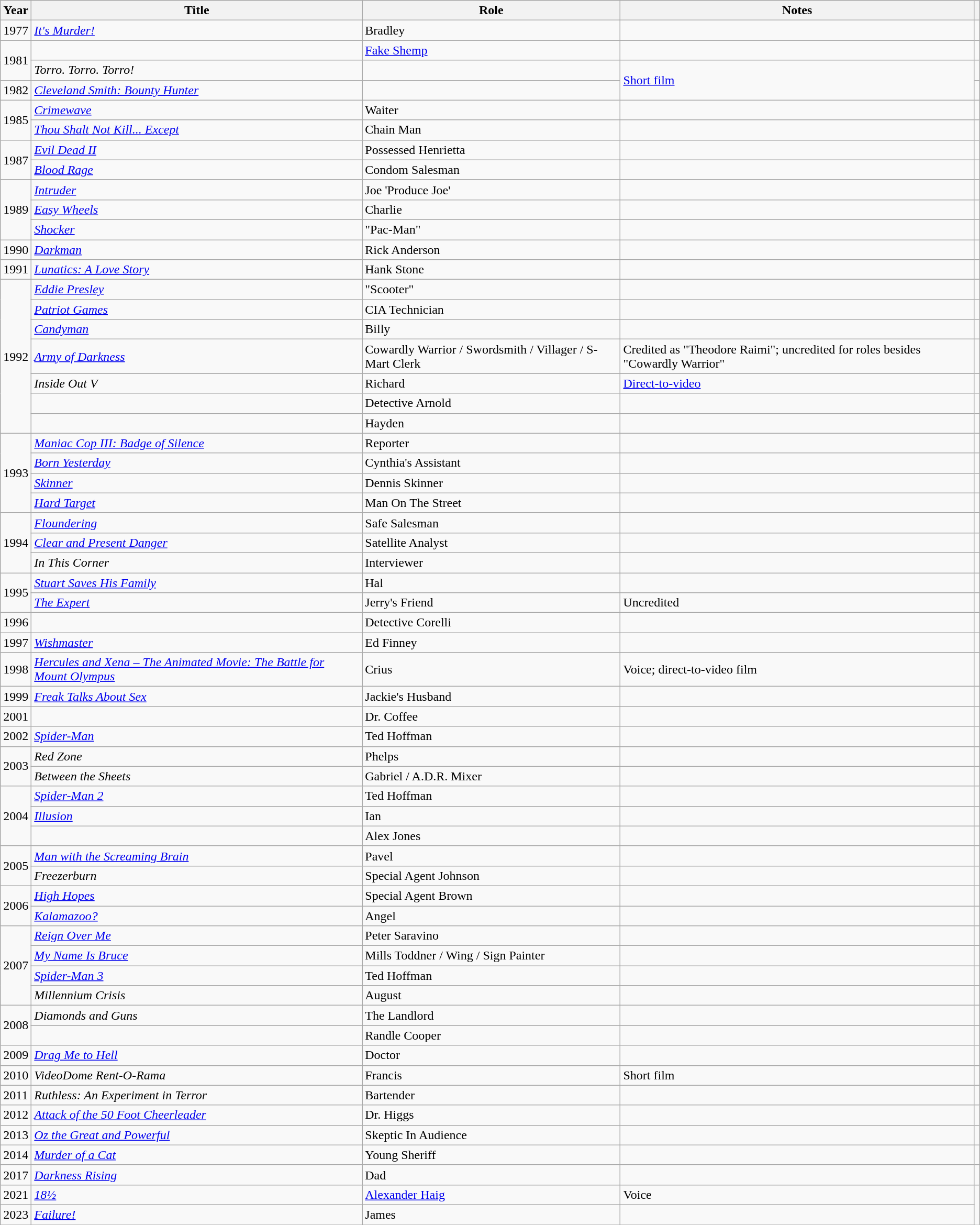<table class="wikitable sortable">
<tr>
<th>Year</th>
<th>Title</th>
<th>Role</th>
<th class="unsortable">Notes</th>
<th class=unsortable></th>
</tr>
<tr>
<td>1977</td>
<td><em><a href='#'>It's Murder!</a></em></td>
<td>Bradley</td>
<td></td>
<td></td>
</tr>
<tr>
<td rowspan=2>1981</td>
<td><em></em></td>
<td><a href='#'>Fake Shemp</a></td>
<td></td>
<td></td>
</tr>
<tr>
<td><em>Torro. Torro. Torro!</em></td>
<td></td>
<td rowspan="2"><a href='#'>Short film</a></td>
<td></td>
</tr>
<tr>
<td>1982</td>
<td><em><a href='#'>Cleveland Smith: Bounty Hunter</a></em></td>
<td></td>
<td></td>
</tr>
<tr>
<td rowspan=2>1985</td>
<td><em><a href='#'>Crimewave</a></em></td>
<td>Waiter</td>
<td></td>
<td></td>
</tr>
<tr>
<td><em><a href='#'>Thou Shalt Not Kill... Except</a></em></td>
<td>Chain Man</td>
<td></td>
<td></td>
</tr>
<tr>
<td rowspan=2>1987</td>
<td><em><a href='#'>Evil Dead II</a></em></td>
<td>Possessed Henrietta</td>
<td></td>
<td></td>
</tr>
<tr>
<td><em><a href='#'>Blood Rage</a></em></td>
<td>Condom Salesman</td>
<td></td>
<td></td>
</tr>
<tr>
<td rowspan=3>1989</td>
<td><em><a href='#'>Intruder</a></em></td>
<td>Joe 'Produce Joe'</td>
<td></td>
<td></td>
</tr>
<tr>
<td><em><a href='#'>Easy Wheels</a></em></td>
<td>Charlie</td>
<td></td>
<td></td>
</tr>
<tr>
<td><em><a href='#'>Shocker</a></em></td>
<td>"Pac-Man"</td>
<td></td>
<td></td>
</tr>
<tr>
<td>1990</td>
<td><em><a href='#'>Darkman</a></em></td>
<td>Rick Anderson</td>
<td></td>
<td></td>
</tr>
<tr>
<td>1991</td>
<td><em><a href='#'>Lunatics: A Love Story</a></em></td>
<td>Hank Stone</td>
<td></td>
<td></td>
</tr>
<tr>
<td rowspan=7>1992</td>
<td><em><a href='#'>Eddie Presley</a></em></td>
<td>"Scooter"</td>
<td></td>
<td></td>
</tr>
<tr>
<td><em><a href='#'>Patriot Games</a></em></td>
<td>CIA Technician</td>
<td></td>
<td></td>
</tr>
<tr>
<td><em><a href='#'>Candyman</a></em></td>
<td>Billy</td>
<td></td>
<td></td>
</tr>
<tr>
<td><em><a href='#'>Army of Darkness</a></em></td>
<td>Cowardly Warrior / Swordsmith / Villager / S-Mart Clerk</td>
<td>Credited as "Theodore Raimi"; uncredited for roles besides "Cowardly Warrior"</td>
<td></td>
</tr>
<tr>
<td><em>Inside Out V</em></td>
<td>Richard</td>
<td><a href='#'>Direct-to-video</a></td>
<td></td>
</tr>
<tr>
<td><em></em></td>
<td>Detective Arnold</td>
<td></td>
<td></td>
</tr>
<tr>
<td><em></em></td>
<td>Hayden</td>
<td></td>
<td></td>
</tr>
<tr>
<td rowspan=4>1993</td>
<td><em><a href='#'>Maniac Cop III: Badge of Silence</a></em></td>
<td>Reporter</td>
<td></td>
<td></td>
</tr>
<tr>
<td><em><a href='#'>Born Yesterday</a></em></td>
<td>Cynthia's Assistant</td>
<td></td>
<td></td>
</tr>
<tr>
<td><em><a href='#'>Skinner</a></em></td>
<td>Dennis Skinner</td>
<td></td>
<td></td>
</tr>
<tr>
<td><em><a href='#'>Hard Target</a></em></td>
<td>Man On The Street</td>
<td></td>
<td></td>
</tr>
<tr>
<td rowspan=3>1994</td>
<td><em><a href='#'>Floundering</a></em></td>
<td>Safe Salesman</td>
<td></td>
<td></td>
</tr>
<tr>
<td><em><a href='#'>Clear and Present Danger</a></em></td>
<td>Satellite Analyst</td>
<td></td>
<td></td>
</tr>
<tr>
<td><em>In This Corner</em></td>
<td>Interviewer</td>
<td></td>
<td></td>
</tr>
<tr>
<td rowspan=2>1995</td>
<td><em><a href='#'>Stuart Saves His Family</a></em></td>
<td>Hal</td>
<td></td>
<td></td>
</tr>
<tr>
<td><em><a href='#'>The Expert</a></em></td>
<td>Jerry's Friend</td>
<td>Uncredited</td>
<td></td>
</tr>
<tr>
<td>1996</td>
<td><em></em></td>
<td>Detective Corelli</td>
<td></td>
<td></td>
</tr>
<tr>
<td>1997</td>
<td><em><a href='#'>Wishmaster</a></em></td>
<td>Ed Finney</td>
<td></td>
<td></td>
</tr>
<tr>
<td>1998</td>
<td><em><a href='#'>Hercules and Xena – The Animated Movie: The Battle for Mount Olympus</a></em></td>
<td>Crius</td>
<td>Voice; direct-to-video film</td>
<td></td>
</tr>
<tr>
<td>1999</td>
<td><em><a href='#'>Freak Talks About Sex</a></em></td>
<td>Jackie's Husband</td>
<td></td>
<td></td>
</tr>
<tr>
<td>2001</td>
<td><em></em></td>
<td>Dr. Coffee</td>
<td></td>
<td></td>
</tr>
<tr>
<td>2002</td>
<td><em><a href='#'>Spider-Man</a></em></td>
<td>Ted Hoffman</td>
<td></td>
<td></td>
</tr>
<tr>
<td rowspan=2>2003</td>
<td><em>Red Zone</em></td>
<td>Phelps</td>
<td></td>
<td></td>
</tr>
<tr>
<td><em>Between the Sheets</em></td>
<td>Gabriel / A.D.R. Mixer</td>
<td></td>
<td></td>
</tr>
<tr>
<td rowspan=3>2004</td>
<td><em><a href='#'>Spider-Man 2</a></em></td>
<td>Ted Hoffman</td>
<td></td>
<td></td>
</tr>
<tr>
<td><em><a href='#'>Illusion</a></em></td>
<td>Ian</td>
<td></td>
<td></td>
</tr>
<tr>
<td><em></em></td>
<td>Alex Jones</td>
<td></td>
<td></td>
</tr>
<tr>
<td rowspan=2>2005</td>
<td><em><a href='#'>Man with the Screaming Brain</a></em></td>
<td>Pavel</td>
<td></td>
<td></td>
</tr>
<tr>
<td><em>Freezerburn</em></td>
<td>Special Agent Johnson</td>
<td></td>
<td></td>
</tr>
<tr>
<td rowspan=2>2006</td>
<td><em><a href='#'>High Hopes</a></em></td>
<td>Special Agent Brown</td>
<td></td>
<td></td>
</tr>
<tr>
<td><em><a href='#'>Kalamazoo?</a></em></td>
<td>Angel</td>
<td></td>
<td></td>
</tr>
<tr>
<td rowspan=4>2007</td>
<td><em><a href='#'>Reign Over Me</a></em></td>
<td>Peter Saravino</td>
<td></td>
<td></td>
</tr>
<tr>
<td><em><a href='#'>My Name Is Bruce</a></em></td>
<td>Mills Toddner / Wing / Sign Painter</td>
<td></td>
<td></td>
</tr>
<tr>
<td><em><a href='#'>Spider-Man 3</a></em></td>
<td>Ted Hoffman</td>
<td></td>
<td></td>
</tr>
<tr>
<td><em>Millennium Crisis</em></td>
<td>August</td>
<td></td>
<td></td>
</tr>
<tr>
<td rowspan=2>2008</td>
<td><em>Diamonds and Guns</em></td>
<td>The Landlord</td>
<td></td>
<td></td>
</tr>
<tr>
<td><em></em></td>
<td>Randle Cooper</td>
<td></td>
<td></td>
</tr>
<tr>
<td rowspan=1>2009</td>
<td><em><a href='#'>Drag Me to Hell</a></em></td>
<td>Doctor</td>
<td></td>
<td></td>
</tr>
<tr>
<td>2010</td>
<td><em>VideoDome Rent-O-Rama</em></td>
<td>Francis</td>
<td>Short film</td>
<td></td>
</tr>
<tr>
<td>2011</td>
<td><em>Ruthless: An Experiment in Terror</em></td>
<td>Bartender</td>
<td></td>
<td></td>
</tr>
<tr>
<td>2012</td>
<td><em><a href='#'>Attack of the 50 Foot Cheerleader</a></em></td>
<td>Dr. Higgs</td>
<td></td>
<td></td>
</tr>
<tr>
<td>2013</td>
<td><em><a href='#'>Oz the Great and Powerful</a></em></td>
<td>Skeptic In Audience</td>
<td></td>
<td></td>
</tr>
<tr>
<td>2014</td>
<td><em><a href='#'>Murder of a Cat</a></em></td>
<td>Young Sheriff</td>
<td></td>
<td></td>
</tr>
<tr>
<td>2017</td>
<td><em><a href='#'>Darkness Rising</a></em></td>
<td>Dad</td>
<td></td>
<td></td>
</tr>
<tr>
<td>2021</td>
<td><em><a href='#'>18½</a></em></td>
<td><a href='#'>Alexander Haig</a></td>
<td>Voice</td>
</tr>
<tr>
<td>2023</td>
<td><em><a href='#'>Failure!</a></em></td>
<td>James</td>
<td></td>
</tr>
<tr>
</tr>
</table>
